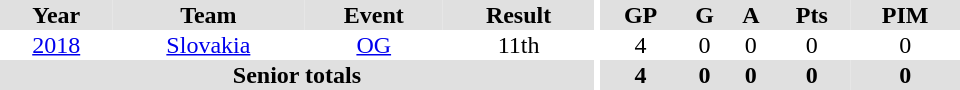<table border="0" cellpadding="1" cellspacing="0" ID="Table3" style="text-align:center; width:40em">
<tr ALIGN="center" bgcolor="#e0e0e0">
<th>Year</th>
<th>Team</th>
<th>Event</th>
<th>Result</th>
<th rowspan="99" bgcolor="#ffffff"></th>
<th>GP</th>
<th>G</th>
<th>A</th>
<th>Pts</th>
<th>PIM</th>
</tr>
<tr>
<td><a href='#'>2018</a></td>
<td><a href='#'>Slovakia</a></td>
<td><a href='#'>OG</a></td>
<td>11th</td>
<td>4</td>
<td>0</td>
<td>0</td>
<td>0</td>
<td>0</td>
</tr>
<tr bgcolor="#e0e0e0">
<th colspan=4>Senior totals</th>
<th>4</th>
<th>0</th>
<th>0</th>
<th>0</th>
<th>0</th>
</tr>
</table>
